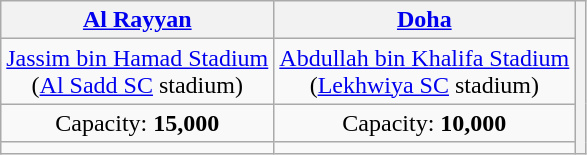<table class="wikitable" style="text-align:center">
<tr>
<th><a href='#'>Al Rayyan</a></th>
<th><a href='#'>Doha</a></th>
<th rowspan="4"></th>
</tr>
<tr>
<td><a href='#'>Jassim bin Hamad Stadium</a><br>(<a href='#'>Al Sadd SC</a> stadium)</td>
<td><a href='#'>Abdullah bin Khalifa Stadium</a><br>(<a href='#'>Lekhwiya SC</a> stadium)</td>
</tr>
<tr>
<td>Capacity: <strong>15,000</strong></td>
<td>Capacity: <strong>10,000</strong></td>
</tr>
<tr>
<td></td>
<td></td>
</tr>
</table>
